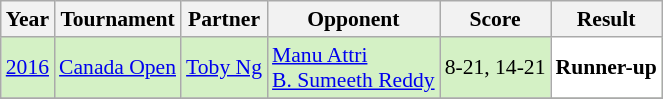<table class="sortable wikitable" style="font-size: 90%;">
<tr>
<th>Year</th>
<th>Tournament</th>
<th>Partner</th>
<th>Opponent</th>
<th>Score</th>
<th>Result</th>
</tr>
<tr style="background:#D4F1C5">
<td align="center"><a href='#'>2016</a></td>
<td align="left"><a href='#'>Canada Open</a></td>
<td align="left"> <a href='#'>Toby Ng</a></td>
<td align="left"> <a href='#'>Manu Attri</a> <br>  <a href='#'>B. Sumeeth Reddy</a></td>
<td align="left">8-21, 14-21</td>
<td style="text-align:left; background:white"> <strong>Runner-up</strong></td>
</tr>
<tr>
</tr>
</table>
